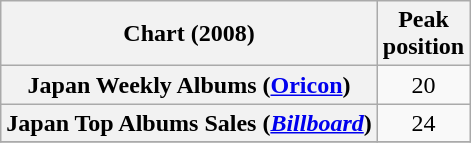<table class="wikitable sortable plainrowheaders" style="text-align:center;">
<tr>
<th scope="col">Chart (2008)</th>
<th scope="col">Peak<br>position</th>
</tr>
<tr>
<th scope="row">Japan Weekly Albums (<a href='#'>Oricon</a>)</th>
<td style="text-align:center;">20</td>
</tr>
<tr>
<th scope="row">Japan Top Albums Sales (<em><a href='#'>Billboard</a></em>)</th>
<td style="text-align:center;">24</td>
</tr>
<tr>
</tr>
</table>
